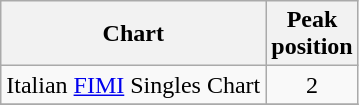<table class="wikitable">
<tr>
<th>Chart</th>
<th>Peak<br>position</th>
</tr>
<tr>
<td>Italian <a href='#'>FIMI</a> Singles Chart</td>
<td align="center">2</td>
</tr>
<tr>
</tr>
</table>
